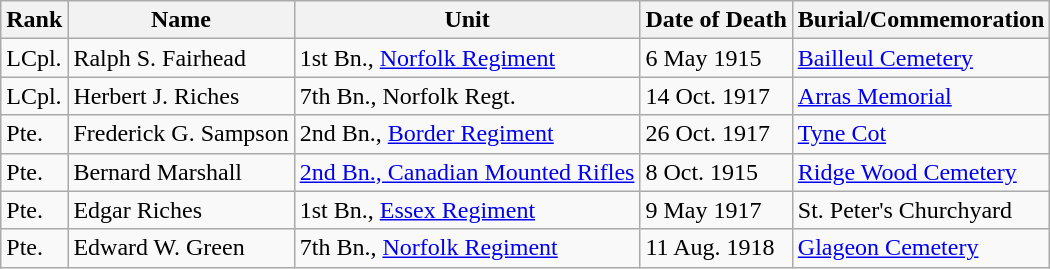<table class="wikitable">
<tr>
<th>Rank</th>
<th>Name</th>
<th>Unit</th>
<th>Date of Death</th>
<th>Burial/Commemoration</th>
</tr>
<tr>
<td>LCpl.</td>
<td>Ralph S. Fairhead</td>
<td>1st Bn., <a href='#'>Norfolk Regiment</a></td>
<td>6 May 1915</td>
<td><a href='#'>Bailleul Cemetery</a></td>
</tr>
<tr>
<td>LCpl.</td>
<td>Herbert J. Riches</td>
<td>7th Bn., Norfolk Regt.</td>
<td>14 Oct. 1917</td>
<td><a href='#'>Arras Memorial</a></td>
</tr>
<tr>
<td>Pte.</td>
<td>Frederick G. Sampson</td>
<td>2nd Bn., <a href='#'>Border Regiment</a></td>
<td>26 Oct. 1917</td>
<td><a href='#'>Tyne Cot</a></td>
</tr>
<tr>
<td>Pte.</td>
<td>Bernard Marshall</td>
<td><a href='#'>2nd Bn., Canadian Mounted Rifles</a></td>
<td>8 Oct. 1915</td>
<td><a href='#'>Ridge Wood Cemetery</a></td>
</tr>
<tr>
<td>Pte.</td>
<td>Edgar Riches</td>
<td>1st Bn., <a href='#'>Essex Regiment</a></td>
<td>9 May 1917</td>
<td>St. Peter's Churchyard</td>
</tr>
<tr>
<td>Pte.</td>
<td>Edward W. Green</td>
<td>7th Bn., <a href='#'>Norfolk Regiment</a></td>
<td>11 Aug. 1918</td>
<td><a href='#'>Glageon Cemetery</a></td>
</tr>
</table>
